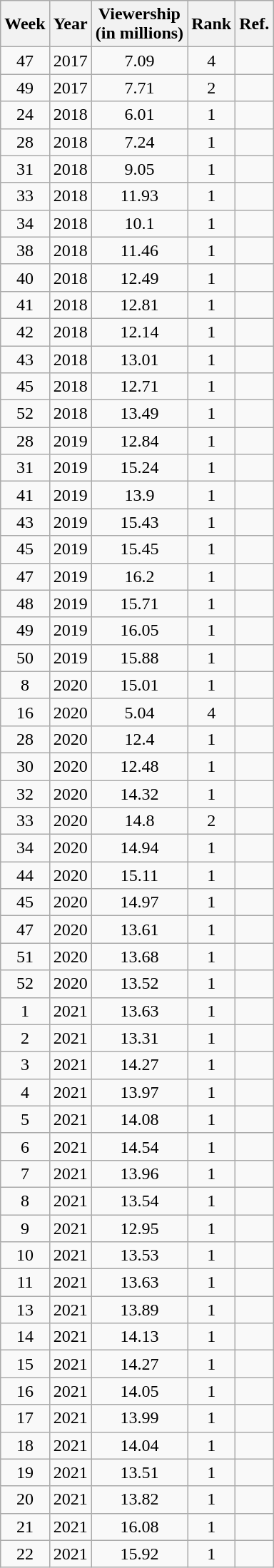<table class="wikitable" style="text-align:center">
<tr>
<th>Week</th>
<th>Year</th>
<th>Viewership<br>(in millions)</th>
<th>Rank</th>
<th>Ref.</th>
</tr>
<tr>
<td>47</td>
<td>2017</td>
<td>7.09</td>
<td>4</td>
<td></td>
</tr>
<tr>
<td>49</td>
<td>2017</td>
<td>7.71</td>
<td>2</td>
<td></td>
</tr>
<tr>
<td>24</td>
<td>2018</td>
<td>6.01</td>
<td>1</td>
<td></td>
</tr>
<tr>
<td>28</td>
<td>2018</td>
<td>7.24</td>
<td>1</td>
<td></td>
</tr>
<tr>
<td>31</td>
<td>2018</td>
<td>9.05</td>
<td>1</td>
<td></td>
</tr>
<tr>
<td>33</td>
<td>2018</td>
<td>11.93</td>
<td>1</td>
<td></td>
</tr>
<tr>
<td>34</td>
<td>2018</td>
<td>10.1</td>
<td>1</td>
<td></td>
</tr>
<tr>
<td>38</td>
<td>2018</td>
<td>11.46</td>
<td>1</td>
<td></td>
</tr>
<tr>
<td>40</td>
<td>2018</td>
<td>12.49</td>
<td>1</td>
<td></td>
</tr>
<tr>
<td>41</td>
<td>2018</td>
<td>12.81</td>
<td>1</td>
<td></td>
</tr>
<tr>
<td>42</td>
<td>2018</td>
<td>12.14</td>
<td>1</td>
<td></td>
</tr>
<tr>
<td>43</td>
<td>2018</td>
<td>13.01</td>
<td>1</td>
<td></td>
</tr>
<tr>
<td>45</td>
<td>2018</td>
<td>12.71</td>
<td>1</td>
<td></td>
</tr>
<tr>
<td>52</td>
<td>2018</td>
<td>13.49</td>
<td>1</td>
<td></td>
</tr>
<tr>
<td>28</td>
<td>2019</td>
<td>12.84</td>
<td>1</td>
<td></td>
</tr>
<tr>
<td>31</td>
<td>2019</td>
<td>15.24</td>
<td>1</td>
<td></td>
</tr>
<tr>
<td>41</td>
<td>2019</td>
<td>13.9</td>
<td>1</td>
<td></td>
</tr>
<tr>
<td>43</td>
<td>2019</td>
<td>15.43</td>
<td>1</td>
<td></td>
</tr>
<tr>
<td>45</td>
<td>2019</td>
<td>15.45</td>
<td>1</td>
<td></td>
</tr>
<tr>
<td>47</td>
<td>2019</td>
<td>16.2</td>
<td>1</td>
<td></td>
</tr>
<tr>
<td>48</td>
<td>2019</td>
<td>15.71</td>
<td>1</td>
<td></td>
</tr>
<tr>
<td>49</td>
<td>2019</td>
<td>16.05</td>
<td>1</td>
<td></td>
</tr>
<tr>
<td>50</td>
<td>2019</td>
<td>15.88</td>
<td>1</td>
<td></td>
</tr>
<tr>
<td>8</td>
<td>2020</td>
<td>15.01</td>
<td>1</td>
<td></td>
</tr>
<tr>
<td>16</td>
<td>2020</td>
<td>5.04</td>
<td>4</td>
<td></td>
</tr>
<tr>
<td>28</td>
<td>2020</td>
<td>12.4</td>
<td>1</td>
<td></td>
</tr>
<tr>
<td>30</td>
<td>2020</td>
<td>12.48</td>
<td>1</td>
<td></td>
</tr>
<tr>
<td>32</td>
<td>2020</td>
<td>14.32</td>
<td>1</td>
<td></td>
</tr>
<tr>
<td>33</td>
<td>2020</td>
<td>14.8</td>
<td>2</td>
<td></td>
</tr>
<tr>
<td>34</td>
<td>2020</td>
<td>14.94</td>
<td>1</td>
<td></td>
</tr>
<tr>
<td>44</td>
<td>2020</td>
<td>15.11</td>
<td>1</td>
<td></td>
</tr>
<tr>
<td>45</td>
<td>2020</td>
<td>14.97</td>
<td>1</td>
<td></td>
</tr>
<tr>
<td>47</td>
<td>2020</td>
<td>13.61</td>
<td>1</td>
<td></td>
</tr>
<tr>
<td>51</td>
<td>2020</td>
<td>13.68</td>
<td>1</td>
<td></td>
</tr>
<tr>
<td>52</td>
<td>2020</td>
<td>13.52</td>
<td>1</td>
<td></td>
</tr>
<tr>
<td>1</td>
<td>2021</td>
<td>13.63</td>
<td>1</td>
<td></td>
</tr>
<tr>
<td>2</td>
<td>2021</td>
<td>13.31</td>
<td>1</td>
<td></td>
</tr>
<tr>
<td>3</td>
<td>2021</td>
<td>14.27</td>
<td>1</td>
<td></td>
</tr>
<tr>
<td>4</td>
<td>2021</td>
<td>13.97</td>
<td>1</td>
<td></td>
</tr>
<tr>
<td>5</td>
<td>2021</td>
<td>14.08</td>
<td>1</td>
<td></td>
</tr>
<tr>
<td>6</td>
<td>2021</td>
<td>14.54</td>
<td>1</td>
<td></td>
</tr>
<tr>
<td>7</td>
<td>2021</td>
<td>13.96</td>
<td>1</td>
<td></td>
</tr>
<tr>
<td>8</td>
<td>2021</td>
<td>13.54</td>
<td>1</td>
<td></td>
</tr>
<tr>
<td>9</td>
<td>2021</td>
<td>12.95</td>
<td>1</td>
<td></td>
</tr>
<tr>
<td>10</td>
<td>2021</td>
<td>13.53</td>
<td>1</td>
<td></td>
</tr>
<tr>
<td>11</td>
<td>2021</td>
<td>13.63</td>
<td>1</td>
<td></td>
</tr>
<tr>
<td>13</td>
<td>2021</td>
<td>13.89</td>
<td>1</td>
<td></td>
</tr>
<tr>
<td>14</td>
<td>2021</td>
<td>14.13</td>
<td>1</td>
<td></td>
</tr>
<tr>
<td>15</td>
<td>2021</td>
<td>14.27</td>
<td>1</td>
<td></td>
</tr>
<tr>
<td>16</td>
<td>2021</td>
<td>14.05</td>
<td>1</td>
<td></td>
</tr>
<tr>
<td>17</td>
<td>2021</td>
<td>13.99</td>
<td>1</td>
<td></td>
</tr>
<tr>
<td>18</td>
<td>2021</td>
<td>14.04</td>
<td>1</td>
<td></td>
</tr>
<tr>
<td>19</td>
<td>2021</td>
<td>13.51</td>
<td>1</td>
<td></td>
</tr>
<tr>
<td>20</td>
<td>2021</td>
<td>13.82</td>
<td>1</td>
<td></td>
</tr>
<tr>
<td>21</td>
<td>2021</td>
<td>16.08</td>
<td>1</td>
<td></td>
</tr>
<tr>
<td>22</td>
<td>2021</td>
<td>15.92</td>
<td>1</td>
<td></td>
</tr>
</table>
